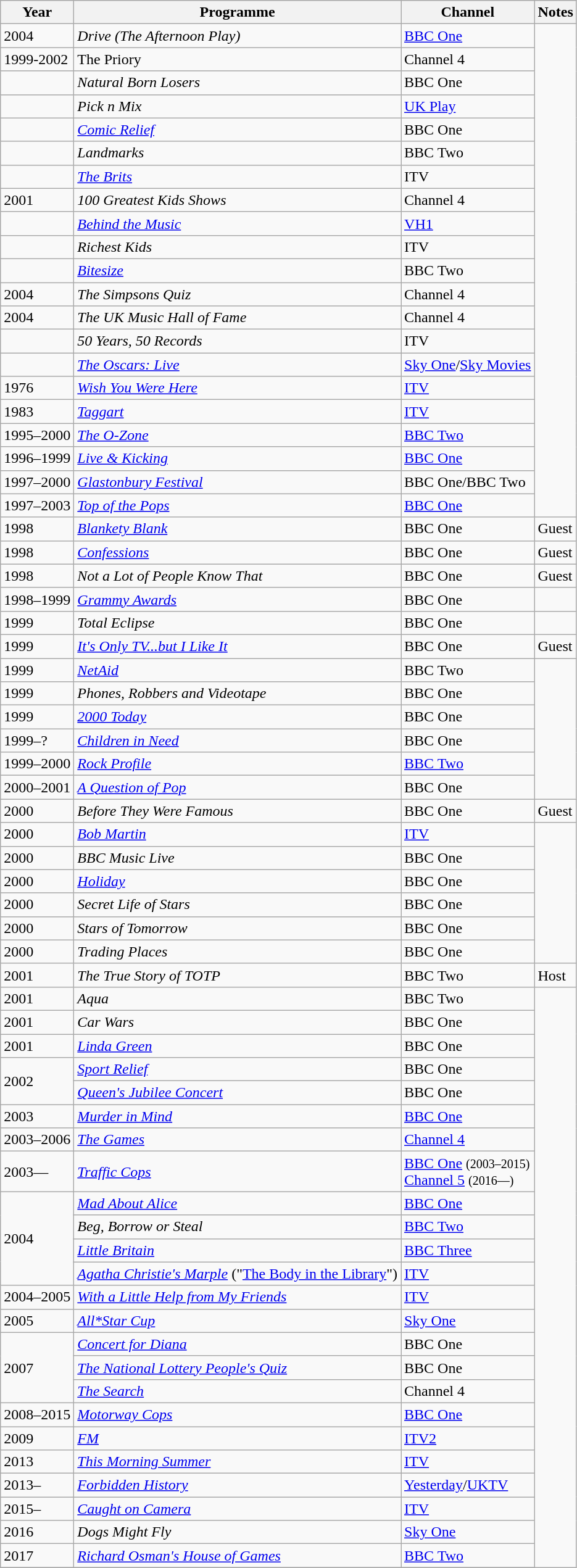<table class="wikitable sortable">
<tr>
<th>Year</th>
<th>Programme</th>
<th>Channel</th>
<th>Notes</th>
</tr>
<tr>
<td>2004</td>
<td><em>Drive (The Afternoon Play)</em></td>
<td><a href='#'>BBC One</a></td>
</tr>
<tr>
<td>1999-2002</td>
<td>The Priory</td>
<td>Channel 4</td>
</tr>
<tr>
<td></td>
<td><em>Natural Born Losers</em></td>
<td>BBC One</td>
</tr>
<tr>
<td></td>
<td><em>Pick n Mix</em></td>
<td><a href='#'>UK Play</a></td>
</tr>
<tr>
<td></td>
<td><em><a href='#'>Comic Relief</a></em></td>
<td>BBC One</td>
</tr>
<tr>
<td></td>
<td><em>Landmarks</em></td>
<td>BBC Two</td>
</tr>
<tr>
<td></td>
<td><em><a href='#'>The Brits</a></em></td>
<td>ITV</td>
</tr>
<tr>
<td>2001</td>
<td><em>100 Greatest Kids Shows</em></td>
<td>Channel 4</td>
</tr>
<tr>
<td></td>
<td><em><a href='#'>Behind the Music</a></em></td>
<td><a href='#'>VH1</a></td>
</tr>
<tr>
<td></td>
<td><em>Richest Kids</em></td>
<td>ITV</td>
</tr>
<tr>
<td></td>
<td><em><a href='#'>Bitesize</a></em></td>
<td>BBC Two</td>
</tr>
<tr>
<td>2004</td>
<td><em>The Simpsons Quiz</em></td>
<td>Channel 4</td>
</tr>
<tr>
<td>2004</td>
<td><em>The UK Music Hall of Fame</em></td>
<td>Channel 4</td>
</tr>
<tr>
<td></td>
<td><em>50 Years, 50 Records</em></td>
<td>ITV</td>
</tr>
<tr>
<td></td>
<td><em><a href='#'>The Oscars: Live</a></em></td>
<td><a href='#'>Sky One</a>/<a href='#'>Sky Movies</a></td>
</tr>
<tr>
<td>1976</td>
<td><em><a href='#'>Wish You Were Here</a></em></td>
<td><a href='#'>ITV</a></td>
</tr>
<tr>
<td>1983</td>
<td><em><a href='#'>Taggart</a></em></td>
<td><a href='#'>ITV</a></td>
</tr>
<tr>
<td>1995–2000</td>
<td><em><a href='#'>The O-Zone</a></em></td>
<td><a href='#'>BBC Two</a></td>
</tr>
<tr>
<td>1996–1999</td>
<td><em><a href='#'>Live & Kicking</a></em></td>
<td><a href='#'>BBC One</a></td>
</tr>
<tr>
<td>1997–2000</td>
<td><em><a href='#'>Glastonbury Festival</a></em></td>
<td>BBC One/BBC Two</td>
</tr>
<tr>
<td>1997–2003</td>
<td><em><a href='#'>Top of the Pops</a></em></td>
<td><a href='#'>BBC One</a></td>
</tr>
<tr>
<td>1998</td>
<td><em><a href='#'>Blankety Blank</a></em></td>
<td>BBC One</td>
<td>Guest</td>
</tr>
<tr>
<td>1998</td>
<td><em><a href='#'>Confessions</a></em></td>
<td>BBC One</td>
<td>Guest</td>
</tr>
<tr>
<td>1998</td>
<td><em>Not a Lot of People Know That</em></td>
<td>BBC One</td>
<td>Guest</td>
</tr>
<tr>
<td>1998–1999</td>
<td><em><a href='#'>Grammy Awards</a></em></td>
<td>BBC One</td>
<td></td>
</tr>
<tr>
<td>1999</td>
<td><em>Total Eclipse</em></td>
<td>BBC One</td>
</tr>
<tr>
<td>1999</td>
<td><em><a href='#'>It's Only TV...but I Like It</a></em></td>
<td>BBC One</td>
<td>Guest</td>
</tr>
<tr>
<td>1999</td>
<td><em><a href='#'>NetAid</a></em></td>
<td>BBC Two</td>
</tr>
<tr>
<td>1999</td>
<td><em>Phones, Robbers and Videotape</em></td>
<td>BBC One</td>
</tr>
<tr>
<td>1999</td>
<td><em><a href='#'>2000 Today</a></em></td>
<td>BBC One</td>
</tr>
<tr>
<td>1999–?</td>
<td><em><a href='#'>Children in Need</a></em></td>
<td>BBC One</td>
</tr>
<tr>
<td>1999–2000</td>
<td><em><a href='#'>Rock Profile</a></em></td>
<td><a href='#'>BBC Two</a></td>
</tr>
<tr>
<td>2000–2001</td>
<td><em><a href='#'>A Question of Pop</a></em></td>
<td>BBC One</td>
</tr>
<tr>
<td>2000</td>
<td><em>Before They Were Famous</em></td>
<td>BBC One</td>
<td>Guest</td>
</tr>
<tr>
<td>2000</td>
<td><em><a href='#'>Bob Martin</a></em></td>
<td><a href='#'>ITV</a></td>
</tr>
<tr>
<td>2000</td>
<td><em>BBC Music Live</em></td>
<td>BBC One</td>
</tr>
<tr>
<td>2000</td>
<td><em><a href='#'>Holiday</a></em></td>
<td>BBC One</td>
</tr>
<tr>
<td>2000</td>
<td><em>Secret Life of Stars</em></td>
<td>BBC One</td>
</tr>
<tr>
<td>2000</td>
<td><em>Stars of Tomorrow</em></td>
<td>BBC One</td>
</tr>
<tr>
<td>2000</td>
<td><em>Trading Places</em></td>
<td>BBC One</td>
</tr>
<tr>
<td>2001</td>
<td><em>The True Story of TOTP</em></td>
<td>BBC Two</td>
<td>Host</td>
</tr>
<tr>
<td>2001</td>
<td><em>Aqua</em></td>
<td>BBC Two</td>
</tr>
<tr>
<td>2001</td>
<td><em>Car Wars</em></td>
<td>BBC One</td>
</tr>
<tr>
<td>2001</td>
<td><em><a href='#'>Linda Green</a></em></td>
<td>BBC One</td>
</tr>
<tr>
<td rowspan=2>2002</td>
<td><em><a href='#'>Sport Relief</a></em></td>
<td>BBC One</td>
</tr>
<tr>
<td><em><a href='#'>Queen's Jubilee Concert</a></em></td>
<td>BBC One</td>
</tr>
<tr>
<td>2003</td>
<td><em><a href='#'>Murder in Mind</a></em></td>
<td><a href='#'>BBC One</a></td>
</tr>
<tr>
<td>2003–2006</td>
<td><em><a href='#'>The Games</a></em></td>
<td><a href='#'>Channel 4</a></td>
</tr>
<tr>
<td>2003—</td>
<td><em><a href='#'>Traffic Cops</a></em></td>
<td><a href='#'>BBC One</a> <small>(2003–2015)</small><br><a href='#'>Channel 5</a> <small>(2016—)</small></td>
</tr>
<tr>
<td rowspan=4>2004</td>
<td><em><a href='#'>Mad About Alice</a></em></td>
<td><a href='#'>BBC One</a></td>
</tr>
<tr>
<td><em>Beg, Borrow or Steal</em></td>
<td><a href='#'>BBC Two</a></td>
</tr>
<tr>
<td><em><a href='#'>Little Britain</a></em></td>
<td><a href='#'>BBC Three</a></td>
</tr>
<tr>
<td><em><a href='#'>Agatha Christie's Marple</a></em> ("<a href='#'>The Body in the Library</a>")</td>
<td><a href='#'>ITV</a></td>
</tr>
<tr>
<td>2004–2005</td>
<td><em><a href='#'>With a Little Help from My Friends</a> </em></td>
<td><a href='#'>ITV</a></td>
</tr>
<tr>
<td>2005</td>
<td><em><a href='#'>All*Star Cup</a></em></td>
<td><a href='#'>Sky One</a></td>
</tr>
<tr>
<td rowspan=3>2007</td>
<td><em><a href='#'>Concert for Diana</a></em></td>
<td>BBC One</td>
</tr>
<tr>
<td><em><a href='#'>The National Lottery People's Quiz</a></em></td>
<td>BBC One</td>
</tr>
<tr>
<td><em><a href='#'>The Search</a></em></td>
<td>Channel 4</td>
</tr>
<tr>
<td>2008–2015</td>
<td><em><a href='#'>Motorway Cops</a></em></td>
<td><a href='#'>BBC One</a></td>
</tr>
<tr>
<td>2009</td>
<td><em><a href='#'>FM</a></em></td>
<td><a href='#'>ITV2</a></td>
</tr>
<tr>
<td>2013</td>
<td><em><a href='#'>This Morning Summer</a></em></td>
<td><a href='#'>ITV</a></td>
</tr>
<tr>
<td>2013–</td>
<td><em><a href='#'>Forbidden History</a></em></td>
<td><a href='#'>Yesterday</a>/<a href='#'>UKTV</a></td>
</tr>
<tr>
<td>2015–</td>
<td><em><a href='#'>Caught on Camera</a></em></td>
<td><a href='#'>ITV</a></td>
</tr>
<tr>
<td>2016</td>
<td><em>Dogs Might Fly</em></td>
<td><a href='#'>Sky One</a></td>
</tr>
<tr>
<td>2017</td>
<td><em><a href='#'>Richard Osman's House of Games</a></em></td>
<td><a href='#'>BBC Two</a></td>
</tr>
<tr>
</tr>
</table>
